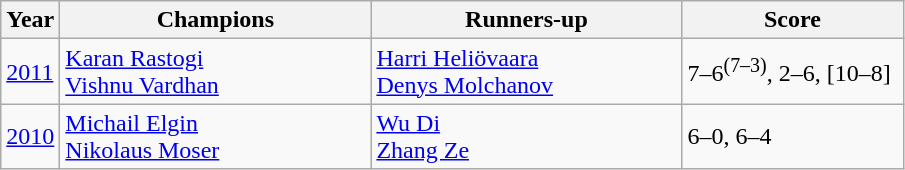<table class="wikitable">
<tr>
<th>Year</th>
<th width="200">Champions</th>
<th width="200">Runners-up</th>
<th width="140">Score</th>
</tr>
<tr>
<td><a href='#'>2011</a></td>
<td> <a href='#'>Karan Rastogi</a><br> <a href='#'>Vishnu Vardhan</a></td>
<td> <a href='#'>Harri Heliövaara</a><br> <a href='#'>Denys Molchanov</a></td>
<td>7–6<sup>(7–3)</sup>, 2–6, [10–8]</td>
</tr>
<tr>
<td><a href='#'>2010</a></td>
<td> <a href='#'>Michail Elgin</a><br> <a href='#'>Nikolaus Moser</a></td>
<td> <a href='#'>Wu Di</a><br> <a href='#'>Zhang Ze</a></td>
<td>6–0, 6–4</td>
</tr>
</table>
